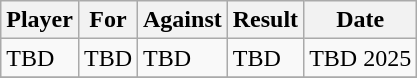<table class="wikitable">
<tr>
<th>Player</th>
<th>For</th>
<th>Against</th>
<th>Result</th>
<th>Date</th>
</tr>
<tr>
<td>TBD</td>
<td>TBD</td>
<td>TBD</td>
<td>TBD</td>
<td>TBD 2025</td>
</tr>
<tr>
</tr>
</table>
